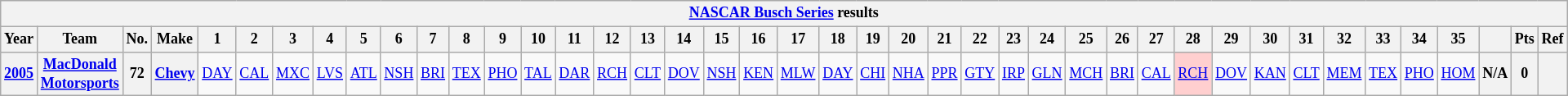<table class="wikitable" style="text-align:center; font-size:75%">
<tr>
<th colspan=42><a href='#'>NASCAR Busch Series</a> results</th>
</tr>
<tr>
<th>Year</th>
<th>Team</th>
<th>No.</th>
<th>Make</th>
<th>1</th>
<th>2</th>
<th>3</th>
<th>4</th>
<th>5</th>
<th>6</th>
<th>7</th>
<th>8</th>
<th>9</th>
<th>10</th>
<th>11</th>
<th>12</th>
<th>13</th>
<th>14</th>
<th>15</th>
<th>16</th>
<th>17</th>
<th>18</th>
<th>19</th>
<th>20</th>
<th>21</th>
<th>22</th>
<th>23</th>
<th>24</th>
<th>25</th>
<th>26</th>
<th>27</th>
<th>28</th>
<th>29</th>
<th>30</th>
<th>31</th>
<th>32</th>
<th>33</th>
<th>34</th>
<th>35</th>
<th></th>
<th>Pts</th>
<th>Ref</th>
</tr>
<tr>
<th><a href='#'>2005</a></th>
<th><a href='#'>MacDonald Motorsports</a></th>
<th>72</th>
<th><a href='#'>Chevy</a></th>
<td><a href='#'>DAY</a></td>
<td><a href='#'>CAL</a></td>
<td><a href='#'>MXC</a></td>
<td><a href='#'>LVS</a></td>
<td><a href='#'>ATL</a></td>
<td><a href='#'>NSH</a></td>
<td><a href='#'>BRI</a></td>
<td><a href='#'>TEX</a></td>
<td><a href='#'>PHO</a></td>
<td><a href='#'>TAL</a></td>
<td><a href='#'>DAR</a></td>
<td><a href='#'>RCH</a></td>
<td><a href='#'>CLT</a></td>
<td><a href='#'>DOV</a></td>
<td><a href='#'>NSH</a></td>
<td><a href='#'>KEN</a></td>
<td><a href='#'>MLW</a></td>
<td><a href='#'>DAY</a></td>
<td><a href='#'>CHI</a></td>
<td><a href='#'>NHA</a></td>
<td><a href='#'>PPR</a></td>
<td><a href='#'>GTY</a></td>
<td><a href='#'>IRP</a></td>
<td><a href='#'>GLN</a></td>
<td><a href='#'>MCH</a></td>
<td><a href='#'>BRI</a></td>
<td><a href='#'>CAL</a></td>
<td style="background:#FFCFCF;"><a href='#'>RCH</a><br></td>
<td><a href='#'>DOV</a></td>
<td><a href='#'>KAN</a></td>
<td><a href='#'>CLT</a></td>
<td><a href='#'>MEM</a></td>
<td><a href='#'>TEX</a></td>
<td><a href='#'>PHO</a></td>
<td><a href='#'>HOM</a></td>
<th>N/A</th>
<th>0</th>
<th></th>
</tr>
</table>
